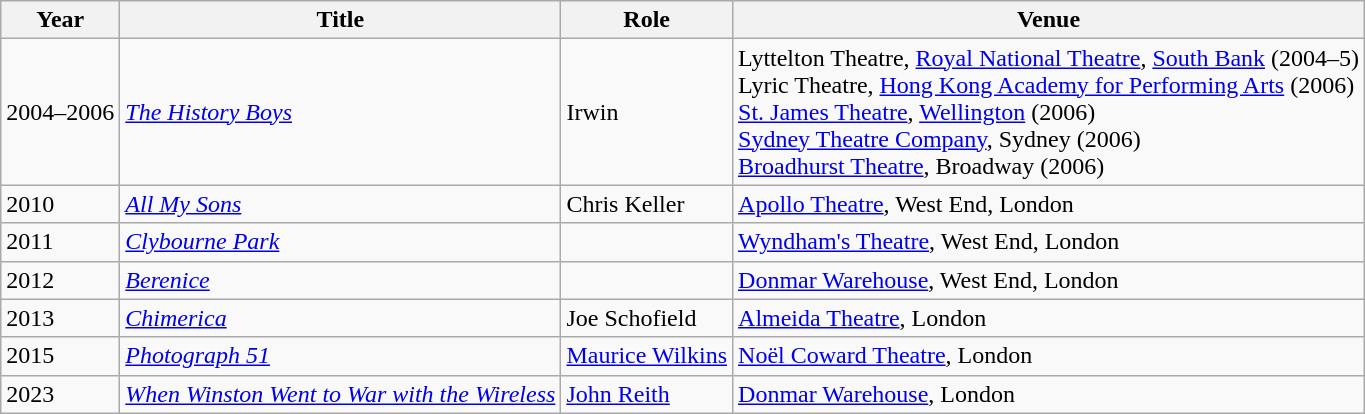<table class="wikitable sortable">
<tr>
<th>Year</th>
<th>Title</th>
<th>Role</th>
<th>Venue</th>
</tr>
<tr>
<td>2004–2006</td>
<td><em><a href='#'>The History Boys</a></em></td>
<td>Irwin</td>
<td>Lyttelton Theatre, <a href='#'>Royal National Theatre</a>, <a href='#'>South Bank</a> (2004–5)<br>Lyric Theatre, <a href='#'>Hong Kong Academy for Performing Arts</a> (2006)<br><a href='#'>St. James Theatre</a>, <a href='#'>Wellington</a> (2006)<br><a href='#'>Sydney Theatre Company</a>, Sydney (2006)<br><a href='#'>Broadhurst Theatre</a>, Broadway (2006)</td>
</tr>
<tr>
<td>2010</td>
<td><em><a href='#'>All My Sons</a></em></td>
<td>Chris Keller</td>
<td><a href='#'>Apollo Theatre</a>, West End, London</td>
</tr>
<tr>
<td>2011</td>
<td><em><a href='#'>Clybourne Park</a></em></td>
<td></td>
<td><a href='#'>Wyndham's Theatre</a>, West End, London</td>
</tr>
<tr>
<td>2012</td>
<td><em><a href='#'>Berenice</a></em></td>
<td></td>
<td><a href='#'>Donmar Warehouse</a>, West End, London</td>
</tr>
<tr>
<td>2013</td>
<td><em><a href='#'>Chimerica</a></em></td>
<td>Joe Schofield</td>
<td><a href='#'>Almeida Theatre</a>, London</td>
</tr>
<tr>
<td>2015</td>
<td><em><a href='#'>Photograph 51</a></em></td>
<td><a href='#'>Maurice Wilkins</a></td>
<td><a href='#'>Noël Coward Theatre</a>, London</td>
</tr>
<tr>
<td>2023</td>
<td><em><a href='#'>When Winston Went to War with the Wireless</a></em></td>
<td><a href='#'>John Reith</a></td>
<td><a href='#'>Donmar Warehouse</a>, London</td>
</tr>
</table>
